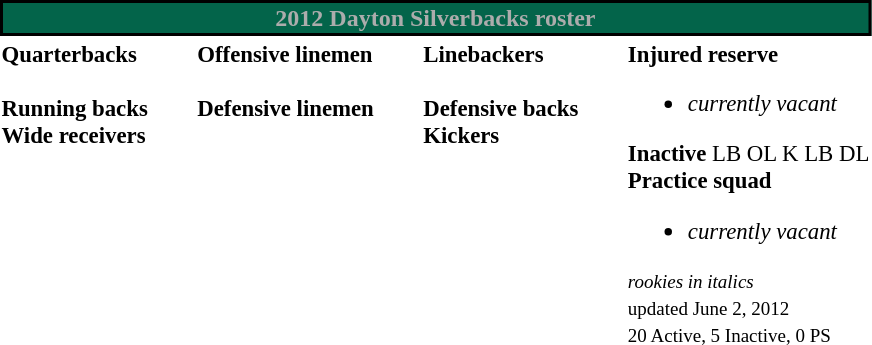<table class="toccolours" style="text-align: left">
<tr>
<th colspan="7" style="background:#03644A; border:2px solid black; color:#ACACAC; text-align:center;">2012 Dayton Silverbacks roster</th>
</tr>
<tr>
<td style="font-size: 95%;" valign="top"><strong>Quarterbacks</strong><br>
<br><strong>Running backs</strong>
<br><strong>Wide receivers</strong>


</td>
<td style="width: 25px;"></td>
<td style="font-size: 95%;" valign="top"><strong>Offensive linemen</strong><br>

<br><strong>Defensive linemen</strong>


</td>
<td style="width: 25px;"></td>
<td style="font-size: 95%;" valign="top"><strong>Linebackers</strong><br>
<br><strong>Defensive backs</strong>




<br><strong>Kickers</strong>
</td>
<td style="width: 25px;"></td>
<td style="font-size: 95%;" valign="top"><strong>Injured reserve</strong><br><ul><li><em>currently vacant</em></li></ul><strong>Inactive</strong>
 LB
 OL
 K
 LB
 DL<br><strong>Practice squad</strong><ul><li><em>currently vacant</em></li></ul><small><em>rookies in italics</em><br> updated June 2, 2012</small><br>
<small>20 Active, 5 Inactive, 0 PS</small></td>
</tr>
<tr>
</tr>
</table>
